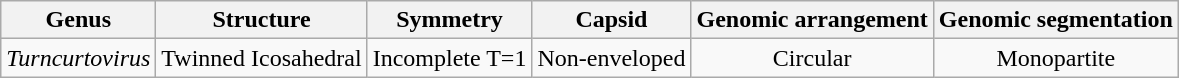<table class="wikitable sortable" style="text-align:center">
<tr>
<th>Genus</th>
<th>Structure</th>
<th>Symmetry</th>
<th>Capsid</th>
<th>Genomic arrangement</th>
<th>Genomic segmentation</th>
</tr>
<tr>
<td><em>Turncurtovirus</em></td>
<td>Twinned Icosahedral</td>
<td>Incomplete T=1</td>
<td>Non-enveloped</td>
<td>Circular</td>
<td>Monopartite</td>
</tr>
</table>
